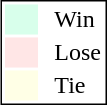<table style="border:1px solid black; float:right;">
<tr>
<td style="background:#D8FFEB; width:20px;"></td>
<td> </td>
<td>Win</td>
</tr>
<tr>
<td style="background:#FFE6E6; width:20px;"></td>
<td> </td>
<td>Lose</td>
</tr>
<tr>
<td style="background:#FFFFE6; width:20px;"></td>
<td> </td>
<td>Tie</td>
</tr>
</table>
